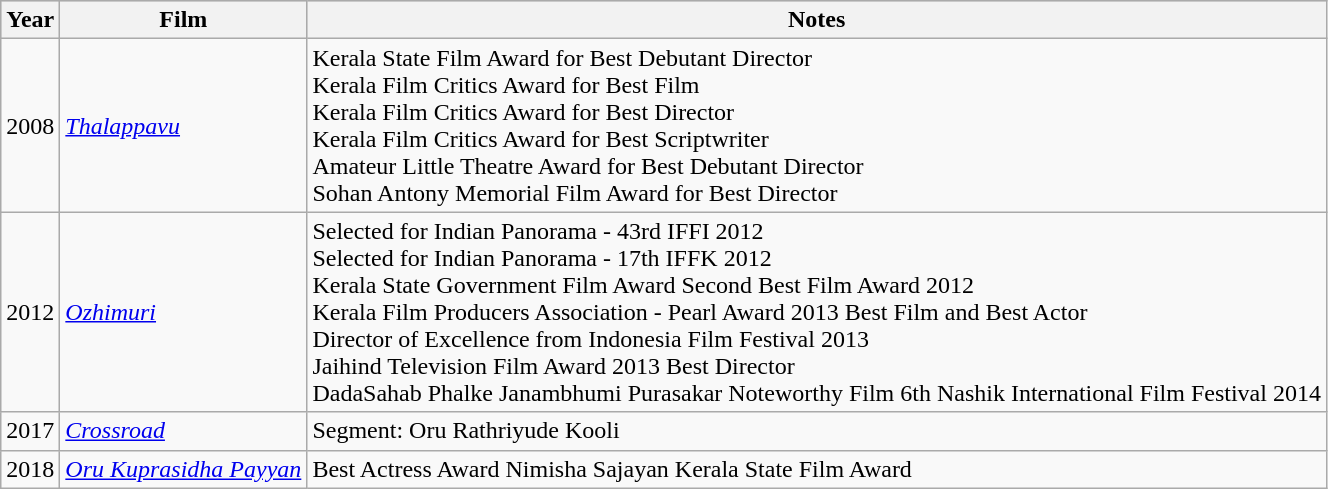<table class="wikitable">
<tr style="background:#ccc; text-align:center;">
<th>Year</th>
<th>Film</th>
<th>Notes</th>
</tr>
<tr>
<td>2008</td>
<td><em><a href='#'>Thalappavu</a></em></td>
<td>Kerala State Film Award for Best Debutant Director<br>Kerala Film Critics Award for Best Film<br>Kerala Film Critics Award for Best Director<br>Kerala Film Critics Award for Best Scriptwriter<br>Amateur Little Theatre Award for Best Debutant Director<br>Sohan Antony Memorial Film Award for Best Director<br></td>
</tr>
<tr>
<td>2012</td>
<td><em><a href='#'>Ozhimuri</a></em></td>
<td>Selected for Indian Panorama - 43rd IFFI 2012<br>Selected for Indian Panorama - 17th IFFK 2012<br>Kerala State Government Film Award Second Best Film Award 2012<br>Kerala Film Producers Association - Pearl Award 2013 Best Film and Best Actor<br>Director of Excellence from Indonesia Film Festival 2013<br>Jaihind Television Film Award 2013 Best Director<br>DadaSahab Phalke Janambhumi Purasakar Noteworthy Film 6th Nashik International Film Festival 2014 <br></td>
</tr>
<tr>
<td>2017</td>
<td><em><a href='#'>Crossroad</a></em></td>
<td>Segment: Oru Rathriyude Kooli</td>
</tr>
<tr>
<td>2018</td>
<td><em><a href='#'>Oru Kuprasidha Payyan</a></em></td>
<td>Best Actress Award Nimisha Sajayan Kerala State Film Award</td>
</tr>
</table>
